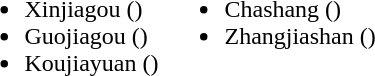<table>
<tr>
<td valign="top"><br><ul><li>Xinjiagou ()</li><li>Guojiagou ()</li><li>Koujiayuan ()</li></ul></td>
<td valign="top"><br><ul><li>Chashang ()</li><li>Zhangjiashan ()</li></ul></td>
</tr>
</table>
